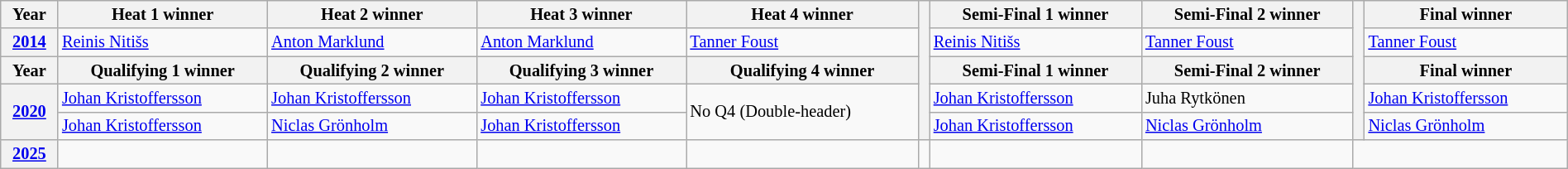<table class="wikitable" width=100% style="font-size: 85%;">
<tr>
<th>Year</th>
<th>Heat 1 winner</th>
<th>Heat 2 winner</th>
<th>Heat 3 winner</th>
<th>Heat 4 winner</th>
<th rowspan="5"></th>
<th>Semi-Final 1 winner</th>
<th>Semi-Final 2 winner</th>
<th rowspan="5"></th>
<th>Final winner</th>
</tr>
<tr>
<th><a href='#'>2014</a></th>
<td> <a href='#'>Reinis Nitišs</a></td>
<td> <a href='#'>Anton Marklund</a></td>
<td> <a href='#'>Anton Marklund</a></td>
<td> <a href='#'>Tanner Foust</a></td>
<td> <a href='#'>Reinis Nitišs</a></td>
<td> <a href='#'>Tanner Foust</a></td>
<td> <a href='#'>Tanner Foust</a></td>
</tr>
<tr>
<th>Year</th>
<th>Qualifying 1 winner</th>
<th>Qualifying 2 winner</th>
<th>Qualifying 3 winner</th>
<th>Qualifying 4 winner</th>
<th>Semi-Final 1 winner</th>
<th>Semi-Final 2 winner</th>
<th>Final winner</th>
</tr>
<tr>
<th rowspan="2"><a href='#'>2020</a></th>
<td> <a href='#'>Johan Kristoffersson</a></td>
<td> <a href='#'>Johan Kristoffersson</a></td>
<td> <a href='#'>Johan Kristoffersson</a></td>
<td rowspan="2">No Q4 (Double-header)</td>
<td> <a href='#'>Johan Kristoffersson</a></td>
<td> Juha Rytkönen</td>
<td> <a href='#'>Johan Kristoffersson</a></td>
</tr>
<tr>
<td> <a href='#'>Johan Kristoffersson</a></td>
<td> <a href='#'>Niclas Grönholm</a></td>
<td> <a href='#'>Johan Kristoffersson</a></td>
<td> <a href='#'>Johan Kristoffersson</a></td>
<td> <a href='#'>Niclas Grönholm</a></td>
<td> <a href='#'>Niclas Grönholm</a></td>
</tr>
<tr>
<th rowspan="2"><a href='#'>2025</a></th>
<td></td>
<td></td>
<td></td>
<td></td>
<td></td>
<td></td>
<td></td>
</tr>
</table>
